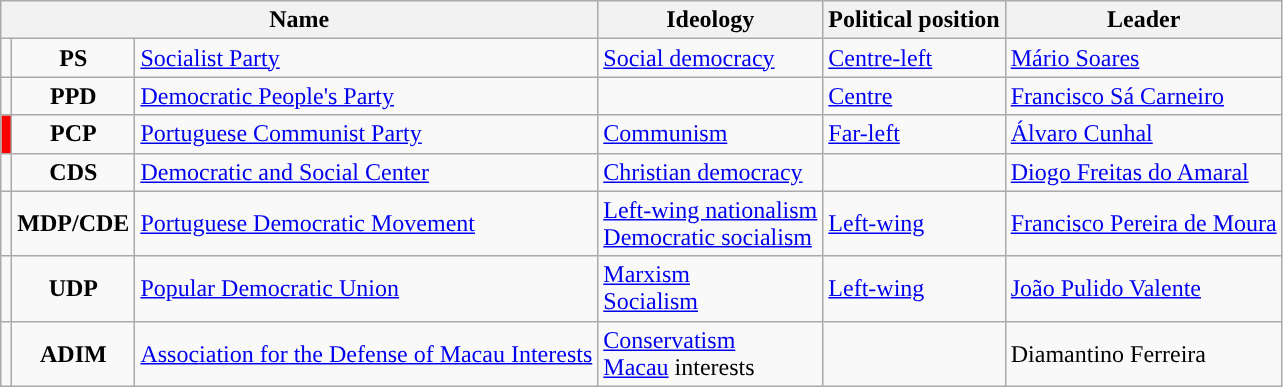<table class="wikitable">
<tr>
<th colspan="3">Name</th>
<th>Ideology</th>
<th>Political position</th>
<th>Leader</th>
</tr>
<tr>
<td style="color:inherit;background:"></td>
<td style="text-align:center;"><strong>PS</strong></td>
<td><a href='#'>Socialist Party</a><br></td>
<td><a href='#'>Social democracy</a></td>
<td><a href='#'>Centre-left</a></td>
<td><a href='#'>Mário Soares</a></td>
</tr>
<tr>
<td style="color:inherit;background:"></td>
<td style="text-align:center;"><strong>PPD</strong></td>
<td><a href='#'>Democratic People's Party</a><br></td>
<td></td>
<td><a href='#'>Centre</a></td>
<td><a href='#'>Francisco Sá Carneiro</a></td>
</tr>
<tr>
<td style="background:#f00;"></td>
<td style="text-align:center;"><strong>PCP</strong></td>
<td><a href='#'>Portuguese Communist Party</a><br></td>
<td><a href='#'>Communism</a></td>
<td><a href='#'>Far-left</a></td>
<td><a href='#'>Álvaro Cunhal</a></td>
</tr>
<tr>
<td style="color:inherit;background:"></td>
<td style="text-align:center;"><strong>CDS</strong></td>
<td><a href='#'>Democratic and Social Center</a><br></td>
<td><a href='#'>Christian democracy</a></td>
<td></td>
<td><a href='#'>Diogo Freitas do Amaral</a></td>
</tr>
<tr>
<td style="color:inherit;background:"></td>
<td style="text-align:center;"><strong>MDP/CDE</strong></td>
<td><a href='#'>Portuguese Democratic Movement</a><br></td>
<td><a href='#'>Left-wing nationalism</a><br><a href='#'>Democratic socialism</a></td>
<td><a href='#'>Left-wing</a></td>
<td><a href='#'>Francisco Pereira de Moura</a></td>
</tr>
<tr>
<td style="background:"></td>
<td style="text-align:center;"><strong>UDP</strong></td>
<td><a href='#'>Popular Democratic Union</a><br></td>
<td><a href='#'>Marxism</a><br><a href='#'>Socialism</a></td>
<td><a href='#'>Left-wing</a></td>
<td><a href='#'>João Pulido Valente</a></td>
</tr>
<tr>
<td style="color:inherit;background:"></td>
<td style="text-align:center;"><strong>ADIM</strong></td>
<td><a href='#'>Association for the Defense of Macau Interests</a><br></td>
<td><a href='#'>Conservatism</a><br><a href='#'>Macau</a> interests</td>
<td></td>
<td>Diamantino Ferreira</td>
</tr>
</table>
